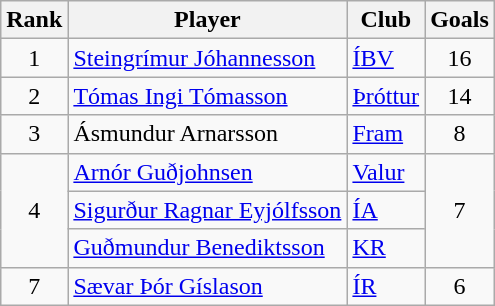<table class="wikitable" style="text-align:center;">
<tr>
<th>Rank</th>
<th>Player</th>
<th>Club</th>
<th>Goals</th>
</tr>
<tr>
<td>1</td>
<td align="left"> <a href='#'>Steingrímur Jóhannesson</a></td>
<td align="left"><a href='#'>ÍBV</a></td>
<td>16</td>
</tr>
<tr>
<td>2</td>
<td align="left"> <a href='#'>Tómas Ingi Tómasson</a></td>
<td align="left"><a href='#'>Þróttur</a></td>
<td>14</td>
</tr>
<tr>
<td>3</td>
<td align="left"> Ásmundur Arnarsson</td>
<td align="left"><a href='#'>Fram</a></td>
<td>8</td>
</tr>
<tr>
<td rowspan=3>4</td>
<td align="left"> <a href='#'>Arnór Guðjohnsen</a></td>
<td align="left"><a href='#'>Valur</a></td>
<td rowspan=3>7</td>
</tr>
<tr>
<td align="left"> <a href='#'>Sigurður Ragnar Eyjólfsson</a></td>
<td align="left"><a href='#'>ÍA</a></td>
</tr>
<tr>
<td align="left"> <a href='#'>Guðmundur Benediktsson</a></td>
<td align="left"><a href='#'>KR</a></td>
</tr>
<tr>
<td>7</td>
<td align="left"> <a href='#'>Sævar Þór Gíslason</a></td>
<td align="left"><a href='#'>ÍR</a></td>
<td>6</td>
</tr>
</table>
